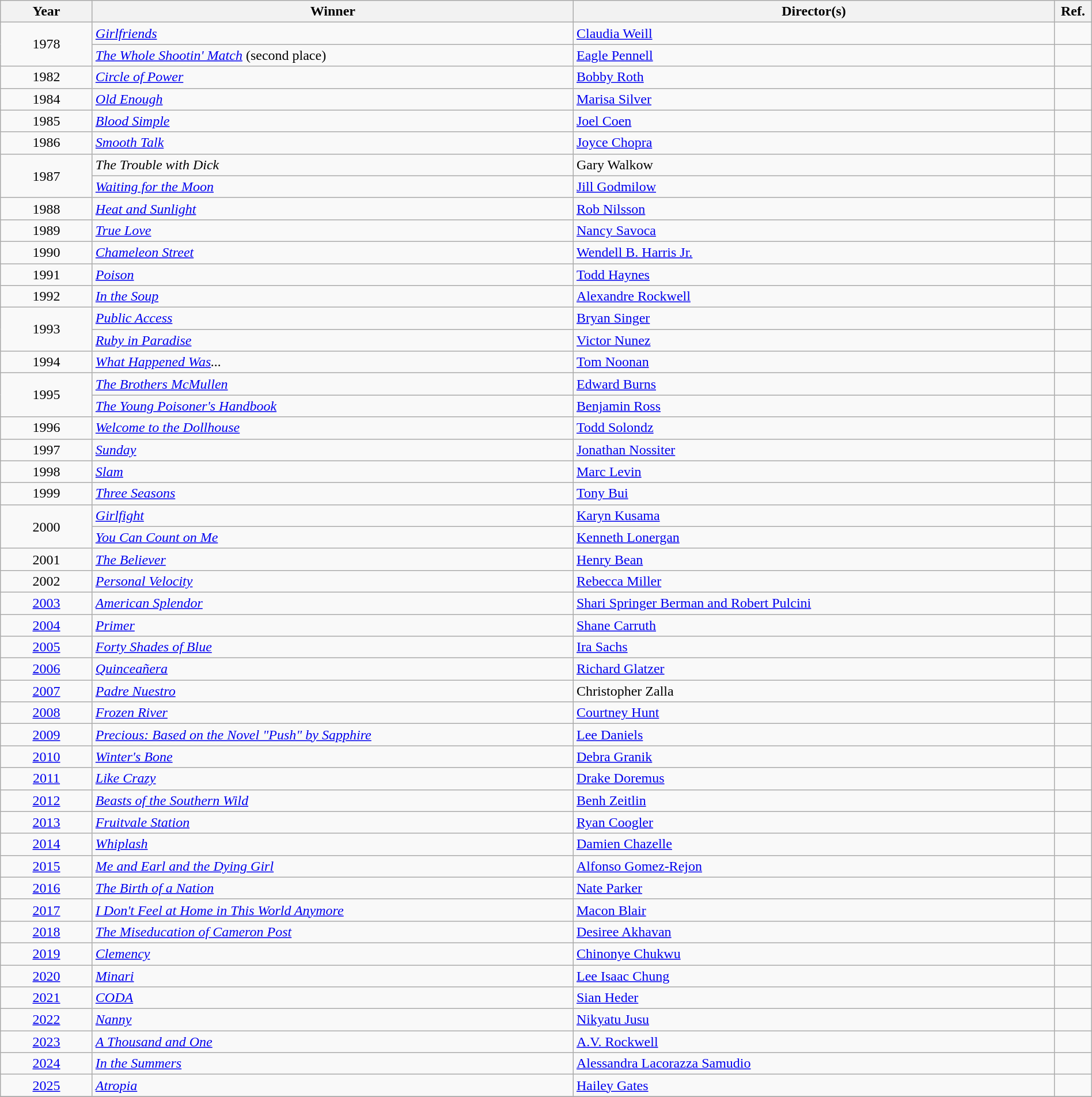<table class="wikitable sortable" width="100%" cellpadding="5">
<tr>
<th width="80"><strong>Year</strong></th>
<th width="450"><strong>Winner</strong></th>
<th width="450"><strong>Director(s)</strong></th>
<th width="5", class=unsortable>Ref.</th>
</tr>
<tr>
<td style="text-align:center;", rowspan=2>1978</td>
<td><em><a href='#'>Girlfriends</a></em></td>
<td><a href='#'>Claudia Weill</a></td>
<td></td>
</tr>
<tr>
<td><em><a href='#'>The Whole Shootin' Match</a></em> (second place)</td>
<td><a href='#'>Eagle Pennell</a></td>
<td></td>
</tr>
<tr>
<td style="text-align:center;">1982</td>
<td><em><a href='#'>Circle of Power</a></em></td>
<td><a href='#'>Bobby Roth</a></td>
<td></td>
</tr>
<tr>
<td style="text-align:center;">1984</td>
<td><em><a href='#'>Old Enough</a></em></td>
<td><a href='#'>Marisa Silver</a></td>
<td></td>
</tr>
<tr>
<td style="text-align:center;">1985</td>
<td><em><a href='#'>Blood Simple</a></em></td>
<td><a href='#'>Joel Coen</a></td>
<td></td>
</tr>
<tr>
<td style="text-align:center;">1986</td>
<td><em><a href='#'>Smooth Talk</a></em></td>
<td><a href='#'>Joyce Chopra</a></td>
<td></td>
</tr>
<tr>
<td style="text-align:center;", rowspan=2>1987</td>
<td><em>The Trouble with Dick</em></td>
<td>Gary Walkow</td>
<td></td>
</tr>
<tr>
<td><em><a href='#'>Waiting for the Moon</a></em></td>
<td><a href='#'>Jill Godmilow</a></td>
<td></td>
</tr>
<tr>
<td style="text-align:center;">1988</td>
<td><em><a href='#'>Heat and Sunlight</a></em></td>
<td><a href='#'>Rob Nilsson</a></td>
<td></td>
</tr>
<tr>
<td style="text-align:center;">1989</td>
<td><em><a href='#'>True Love</a></em></td>
<td><a href='#'>Nancy Savoca</a></td>
<td></td>
</tr>
<tr>
<td style="text-align:center;">1990</td>
<td><em><a href='#'>Chameleon Street</a></em></td>
<td><a href='#'>Wendell B. Harris Jr.</a></td>
<td></td>
</tr>
<tr>
<td style="text-align:center;">1991</td>
<td><em><a href='#'>Poison</a></em></td>
<td><a href='#'>Todd Haynes</a></td>
<td></td>
</tr>
<tr>
<td style="text-align:center;">1992</td>
<td><em><a href='#'>In the Soup</a></em></td>
<td><a href='#'>Alexandre Rockwell</a></td>
<td></td>
</tr>
<tr>
<td style="text-align:center;", rowspan=2>1993</td>
<td><em><a href='#'>Public Access</a></em></td>
<td><a href='#'>Bryan Singer</a></td>
<td></td>
</tr>
<tr>
<td><em><a href='#'>Ruby in Paradise</a></em></td>
<td><a href='#'>Victor Nunez</a></td>
<td></td>
</tr>
<tr>
<td style="text-align:center;">1994</td>
<td><em><a href='#'>What Happened Was</a>...</em></td>
<td><a href='#'>Tom Noonan</a></td>
<td></td>
</tr>
<tr>
<td style="text-align:center;", rowspan=2>1995</td>
<td><em><a href='#'>The Brothers McMullen</a></em></td>
<td><a href='#'>Edward Burns</a></td>
<td></td>
</tr>
<tr>
<td><em><a href='#'>The Young Poisoner's Handbook</a></em></td>
<td><a href='#'>Benjamin Ross</a></td>
<td></td>
</tr>
<tr>
<td style="text-align:center;">1996</td>
<td><em><a href='#'>Welcome to the Dollhouse</a></em></td>
<td><a href='#'>Todd Solondz</a></td>
<td></td>
</tr>
<tr>
<td style="text-align:center;">1997</td>
<td><em><a href='#'>Sunday</a></em></td>
<td><a href='#'>Jonathan Nossiter</a></td>
<td></td>
</tr>
<tr>
<td style="text-align:center;">1998</td>
<td><em><a href='#'>Slam</a></em></td>
<td><a href='#'>Marc Levin</a></td>
<td></td>
</tr>
<tr>
<td style="text-align:center;">1999</td>
<td><em><a href='#'>Three Seasons</a></em></td>
<td><a href='#'>Tony Bui</a></td>
<td></td>
</tr>
<tr>
<td style="text-align:center;", rowspan=2>2000</td>
<td><em><a href='#'>Girlfight</a></em></td>
<td><a href='#'>Karyn Kusama</a></td>
<td></td>
</tr>
<tr>
<td><em><a href='#'>You Can Count on Me</a></em></td>
<td><a href='#'>Kenneth Lonergan</a></td>
<td></td>
</tr>
<tr>
<td style="text-align:center;">2001</td>
<td><em><a href='#'>The Believer</a></em></td>
<td><a href='#'>Henry Bean</a></td>
<td></td>
</tr>
<tr>
<td style="text-align:center;">2002</td>
<td><em><a href='#'>Personal Velocity</a></em></td>
<td><a href='#'>Rebecca Miller</a></td>
<td></td>
</tr>
<tr>
<td style="text-align:center;"><a href='#'>2003</a></td>
<td><em><a href='#'>American Splendor</a></em></td>
<td><a href='#'>Shari Springer Berman and Robert Pulcini</a></td>
<td></td>
</tr>
<tr>
<td style="text-align:center;"><a href='#'>2004</a></td>
<td><em><a href='#'>Primer</a></em></td>
<td><a href='#'>Shane Carruth</a></td>
<td></td>
</tr>
<tr>
<td style="text-align:center;"><a href='#'>2005</a></td>
<td><em><a href='#'>Forty Shades of Blue</a></em></td>
<td><a href='#'>Ira Sachs</a></td>
<td></td>
</tr>
<tr>
<td style="text-align:center;"><a href='#'>2006</a></td>
<td><em><a href='#'>Quinceañera</a></em></td>
<td><a href='#'>Richard Glatzer</a></td>
<td></td>
</tr>
<tr>
<td style="text-align:center;"><a href='#'>2007</a></td>
<td><em><a href='#'>Padre Nuestro</a></em></td>
<td>Christopher Zalla</td>
<td></td>
</tr>
<tr>
<td style="text-align:center;"><a href='#'>2008</a></td>
<td><em><a href='#'>Frozen River</a></em></td>
<td><a href='#'>Courtney Hunt</a></td>
<td></td>
</tr>
<tr>
<td style="text-align:center;"><a href='#'>2009</a></td>
<td><em><a href='#'>Precious: Based on the Novel "Push" by Sapphire</a></em></td>
<td><a href='#'>Lee Daniels</a></td>
<td></td>
</tr>
<tr>
<td style="text-align:center;"><a href='#'>2010</a></td>
<td><em><a href='#'>Winter's Bone</a></em></td>
<td><a href='#'>Debra Granik</a></td>
<td></td>
</tr>
<tr>
<td style="text-align:center;"><a href='#'>2011</a></td>
<td><em><a href='#'>Like Crazy</a></em></td>
<td><a href='#'>Drake Doremus</a></td>
<td></td>
</tr>
<tr>
<td style="text-align:center;"><a href='#'>2012</a></td>
<td><em><a href='#'>Beasts of the Southern Wild</a></em></td>
<td><a href='#'>Benh Zeitlin</a></td>
<td></td>
</tr>
<tr>
<td style="text-align:center;"><a href='#'>2013</a></td>
<td><em><a href='#'>Fruitvale Station</a></em></td>
<td><a href='#'>Ryan Coogler</a></td>
<td></td>
</tr>
<tr>
<td style="text-align:center;"><a href='#'>2014</a></td>
<td><em><a href='#'>Whiplash</a></em></td>
<td><a href='#'>Damien Chazelle</a></td>
<td></td>
</tr>
<tr>
<td style="text-align:center;"><a href='#'>2015</a></td>
<td><em><a href='#'>Me and Earl and the Dying Girl</a></em></td>
<td><a href='#'>Alfonso Gomez-Rejon</a></td>
<td></td>
</tr>
<tr>
<td style="text-align:center;"><a href='#'>2016</a></td>
<td><em><a href='#'>The Birth of a Nation</a></em></td>
<td><a href='#'>Nate Parker</a></td>
<td></td>
</tr>
<tr>
<td style="text-align:center;"><a href='#'>2017</a></td>
<td><em><a href='#'>I Don't Feel at Home in This World Anymore</a></em></td>
<td><a href='#'>Macon Blair</a></td>
<td></td>
</tr>
<tr>
<td style="text-align:center;"><a href='#'>2018</a></td>
<td><em><a href='#'>The Miseducation of Cameron Post</a></em></td>
<td><a href='#'>Desiree Akhavan</a></td>
<td></td>
</tr>
<tr>
<td style="text-align:center;"><a href='#'>2019</a></td>
<td><em><a href='#'>Clemency</a></em></td>
<td><a href='#'>Chinonye Chukwu</a></td>
<td></td>
</tr>
<tr>
<td style="text-align:center;"><a href='#'>2020</a></td>
<td><em><a href='#'>Minari</a></em></td>
<td><a href='#'>Lee Isaac Chung</a></td>
<td></td>
</tr>
<tr>
<td style="text-align:center;"><a href='#'>2021</a></td>
<td><em><a href='#'>CODA</a></em></td>
<td><a href='#'>Sian Heder</a></td>
<td></td>
</tr>
<tr>
<td style="text-align:center;"><a href='#'>2022</a></td>
<td><em><a href='#'>Nanny</a></em></td>
<td><a href='#'>Nikyatu Jusu</a></td>
<td></td>
</tr>
<tr>
<td style="text-align:center;"><a href='#'>2023</a></td>
<td><em><a href='#'>A Thousand and One</a></em></td>
<td><a href='#'>A.V. Rockwell</a></td>
<td></td>
</tr>
<tr>
<td style="text-align:center;"><a href='#'>2024</a></td>
<td><em><a href='#'>In the Summers</a></em></td>
<td><a href='#'>Alessandra Lacorazza Samudio</a></td>
<td></td>
</tr>
<tr>
<td style="text-align:center;"><a href='#'>2025</a></td>
<td><em><a href='#'>Atropia</a></em></td>
<td><a href='#'>Hailey Gates</a></td>
<td></td>
</tr>
<tr>
</tr>
</table>
